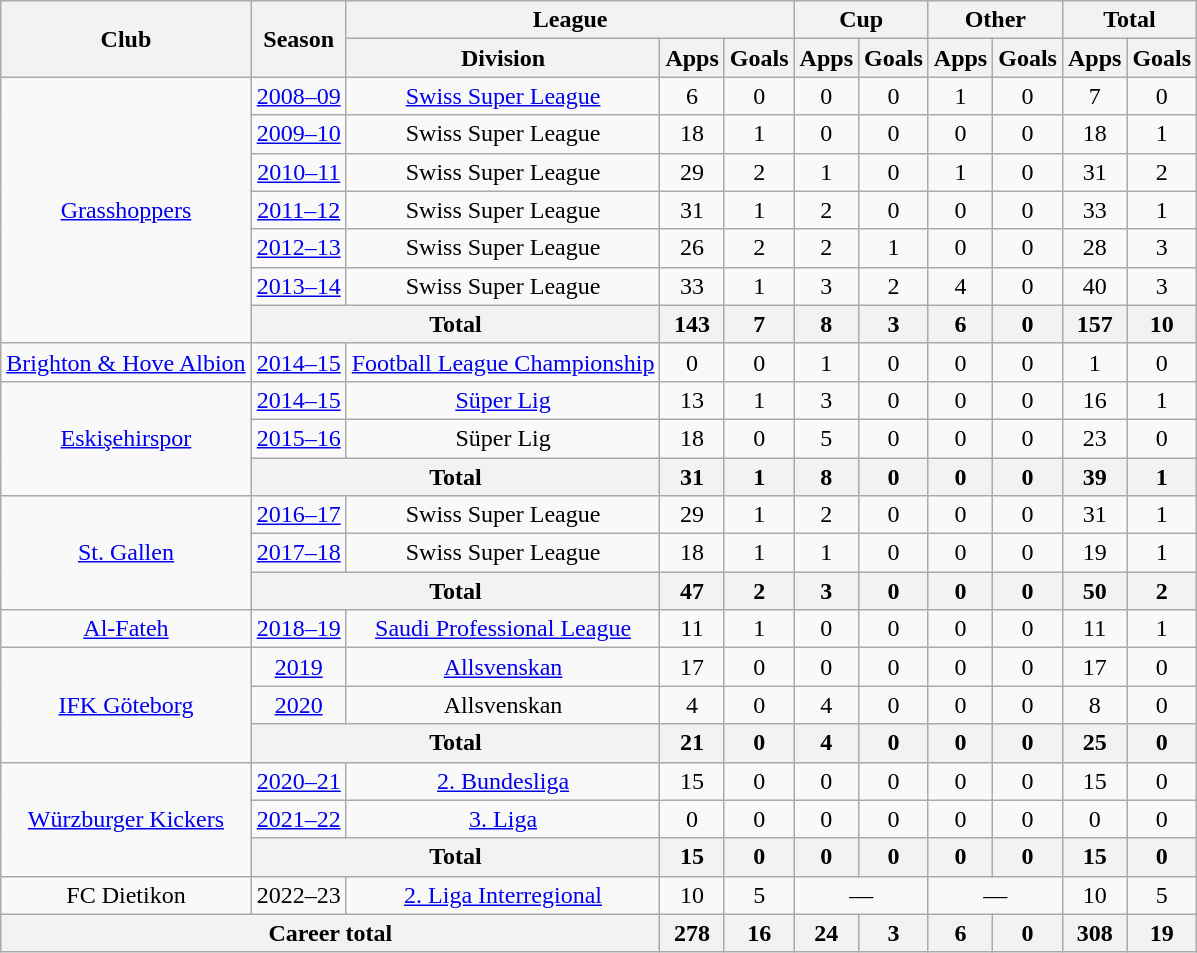<table class="wikitable" style="text-align: center">
<tr>
<th rowspan="2">Club</th>
<th rowspan="2">Season</th>
<th colspan="3">League</th>
<th colspan="2">Cup</th>
<th colspan="2">Other</th>
<th colspan="2">Total</th>
</tr>
<tr>
<th>Division</th>
<th>Apps</th>
<th>Goals</th>
<th>Apps</th>
<th>Goals</th>
<th>Apps</th>
<th>Goals</th>
<th>Apps</th>
<th>Goals</th>
</tr>
<tr>
<td rowspan="7"><a href='#'>Grasshoppers</a></td>
<td><a href='#'>2008–09</a></td>
<td><a href='#'>Swiss Super League</a></td>
<td>6</td>
<td>0</td>
<td>0</td>
<td>0</td>
<td>1</td>
<td>0</td>
<td>7</td>
<td>0</td>
</tr>
<tr>
<td><a href='#'>2009–10</a></td>
<td>Swiss Super League</td>
<td>18</td>
<td>1</td>
<td>0</td>
<td>0</td>
<td>0</td>
<td>0</td>
<td>18</td>
<td>1</td>
</tr>
<tr>
<td><a href='#'>2010–11</a></td>
<td>Swiss Super League</td>
<td>29</td>
<td>2</td>
<td>1</td>
<td>0</td>
<td>1</td>
<td>0</td>
<td>31</td>
<td>2</td>
</tr>
<tr>
<td><a href='#'>2011–12</a></td>
<td>Swiss Super League</td>
<td>31</td>
<td>1</td>
<td>2</td>
<td>0</td>
<td>0</td>
<td>0</td>
<td>33</td>
<td>1</td>
</tr>
<tr>
<td><a href='#'>2012–13</a></td>
<td>Swiss Super League</td>
<td>26</td>
<td>2</td>
<td>2</td>
<td>1</td>
<td>0</td>
<td>0</td>
<td>28</td>
<td>3</td>
</tr>
<tr>
<td><a href='#'>2013–14</a></td>
<td>Swiss Super League</td>
<td>33</td>
<td>1</td>
<td>3</td>
<td>2</td>
<td>4</td>
<td>0</td>
<td>40</td>
<td>3</td>
</tr>
<tr>
<th colspan="2">Total</th>
<th>143</th>
<th>7</th>
<th>8</th>
<th>3</th>
<th>6</th>
<th>0</th>
<th>157</th>
<th>10</th>
</tr>
<tr>
<td><a href='#'>Brighton & Hove Albion</a></td>
<td><a href='#'>2014–15</a></td>
<td><a href='#'>Football League Championship</a></td>
<td>0</td>
<td>0</td>
<td>1</td>
<td>0</td>
<td>0</td>
<td>0</td>
<td>1</td>
<td>0</td>
</tr>
<tr>
<td rowspan="3"><a href='#'>Eskişehirspor</a></td>
<td><a href='#'>2014–15</a></td>
<td><a href='#'>Süper Lig</a></td>
<td>13</td>
<td>1</td>
<td>3</td>
<td>0</td>
<td>0</td>
<td>0</td>
<td>16</td>
<td>1</td>
</tr>
<tr>
<td><a href='#'>2015–16</a></td>
<td>Süper Lig</td>
<td>18</td>
<td>0</td>
<td>5</td>
<td>0</td>
<td>0</td>
<td>0</td>
<td>23</td>
<td>0</td>
</tr>
<tr>
<th colspan="2">Total</th>
<th>31</th>
<th>1</th>
<th>8</th>
<th>0</th>
<th>0</th>
<th>0</th>
<th>39</th>
<th>1</th>
</tr>
<tr>
<td rowspan="3"><a href='#'>St. Gallen</a></td>
<td><a href='#'>2016–17</a></td>
<td>Swiss Super League</td>
<td>29</td>
<td>1</td>
<td>2</td>
<td>0</td>
<td>0</td>
<td>0</td>
<td>31</td>
<td>1</td>
</tr>
<tr>
<td><a href='#'>2017–18</a></td>
<td>Swiss Super League</td>
<td>18</td>
<td>1</td>
<td>1</td>
<td>0</td>
<td>0</td>
<td>0</td>
<td>19</td>
<td>1</td>
</tr>
<tr>
<th colspan="2">Total</th>
<th>47</th>
<th>2</th>
<th>3</th>
<th>0</th>
<th>0</th>
<th>0</th>
<th>50</th>
<th>2</th>
</tr>
<tr>
<td><a href='#'>Al-Fateh</a></td>
<td><a href='#'>2018–19</a></td>
<td><a href='#'>Saudi Professional League</a></td>
<td>11</td>
<td>1</td>
<td>0</td>
<td>0</td>
<td>0</td>
<td>0</td>
<td>11</td>
<td>1</td>
</tr>
<tr>
<td rowspan="3"><a href='#'>IFK Göteborg</a></td>
<td><a href='#'>2019</a></td>
<td><a href='#'>Allsvenskan</a></td>
<td>17</td>
<td>0</td>
<td>0</td>
<td>0</td>
<td>0</td>
<td>0</td>
<td>17</td>
<td>0</td>
</tr>
<tr>
<td><a href='#'>2020</a></td>
<td>Allsvenskan</td>
<td>4</td>
<td>0</td>
<td>4</td>
<td>0</td>
<td>0</td>
<td>0</td>
<td>8</td>
<td>0</td>
</tr>
<tr>
<th colspan="2">Total</th>
<th>21</th>
<th>0</th>
<th>4</th>
<th>0</th>
<th>0</th>
<th>0</th>
<th>25</th>
<th>0</th>
</tr>
<tr>
<td rowspan="3"><a href='#'>Würzburger Kickers</a></td>
<td><a href='#'>2020–21</a></td>
<td><a href='#'>2. Bundesliga</a></td>
<td>15</td>
<td>0</td>
<td>0</td>
<td>0</td>
<td>0</td>
<td>0</td>
<td>15</td>
<td>0</td>
</tr>
<tr>
<td><a href='#'>2021–22</a></td>
<td><a href='#'>3. Liga</a></td>
<td>0</td>
<td>0</td>
<td>0</td>
<td>0</td>
<td>0</td>
<td>0</td>
<td>0</td>
<td>0</td>
</tr>
<tr>
<th colspan="2">Total</th>
<th>15</th>
<th>0</th>
<th>0</th>
<th>0</th>
<th>0</th>
<th>0</th>
<th>15</th>
<th>0</th>
</tr>
<tr>
<td>FC Dietikon</td>
<td>2022–23</td>
<td><a href='#'>2. Liga Interregional</a></td>
<td>10</td>
<td>5</td>
<td colspan=2>—</td>
<td colspan=2>—</td>
<td>10</td>
<td>5</td>
</tr>
<tr>
<th colspan="3">Career total</th>
<th>278</th>
<th>16</th>
<th>24</th>
<th>3</th>
<th>6</th>
<th>0</th>
<th>308</th>
<th>19</th>
</tr>
</table>
